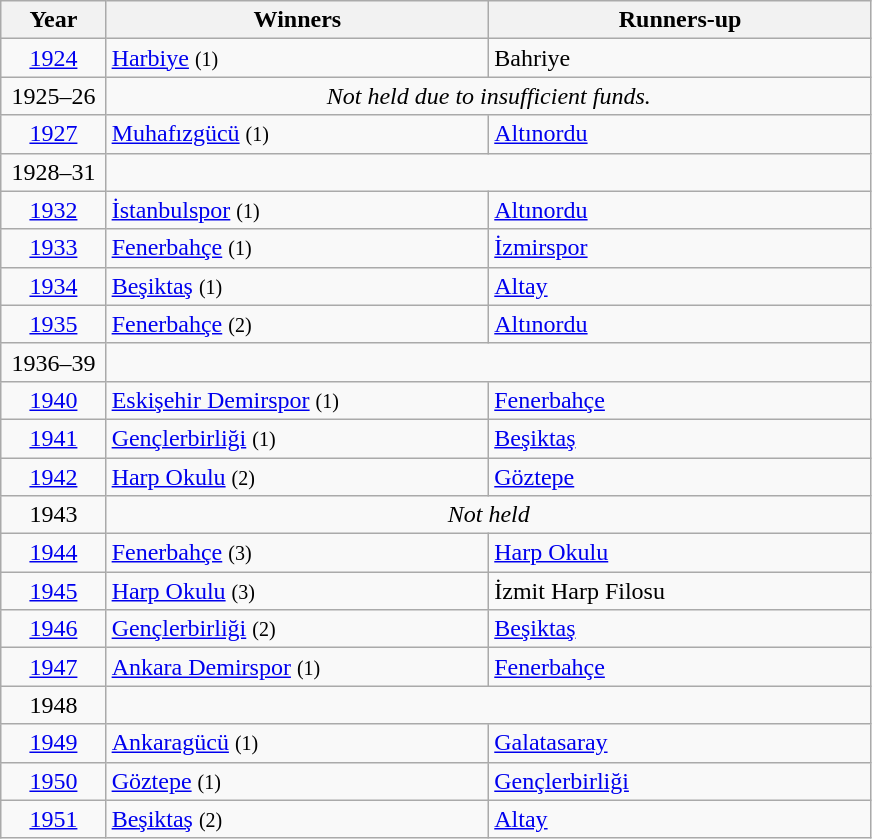<table class="wikitable" border="1" width=46%>
<tr>
<th width=3%>Year</th>
<th width=19%>Winners</th>
<th width=19%>Runners-up</th>
</tr>
<tr>
<td align=center><a href='#'>1924</a></td>
<td><a href='#'>Harbiye</a> <small>(1)</small></td>
<td>Bahriye</td>
</tr>
<tr>
<td scope="row" align=center>1925–26</td>
<td colspan=4 style="text-align:center;"><em>Not held due to insufficient funds.</em></td>
</tr>
<tr>
<td align=center><a href='#'>1927</a></td>
<td><a href='#'>Muhafızgücü</a> <small>(1)</small></td>
<td><a href='#'>Altınordu</a></td>
</tr>
<tr>
<td scope="row" align=center>1928–31</td>
<td colspan=4></td>
</tr>
<tr>
<td align=center><a href='#'>1932</a></td>
<td><a href='#'>İstanbulspor</a> <small>(1)</small></td>
<td><a href='#'>Altınordu</a></td>
</tr>
<tr>
<td align=center><a href='#'>1933</a></td>
<td><a href='#'>Fenerbahçe</a> <small>(1)</small></td>
<td><a href='#'>İzmirspor</a></td>
</tr>
<tr>
<td align=center><a href='#'>1934</a></td>
<td><a href='#'>Beşiktaş</a> <small>(1)</small></td>
<td><a href='#'>Altay</a></td>
</tr>
<tr>
<td align=center><a href='#'>1935</a></td>
<td><a href='#'>Fenerbahçe</a> <small>(2)</small></td>
<td><a href='#'>Altınordu</a></td>
</tr>
<tr>
<td scope="row" align=center>1936–39</td>
<td colspan=4></td>
</tr>
<tr>
<td align=center><a href='#'>1940</a></td>
<td><a href='#'>Eskişehir Demirspor</a> <small>(1)</small></td>
<td><a href='#'>Fenerbahçe</a></td>
</tr>
<tr>
<td align=center><a href='#'>1941</a></td>
<td><a href='#'>Gençlerbirliği</a> <small>(1)</small></td>
<td><a href='#'>Beşiktaş</a></td>
</tr>
<tr>
<td align=center><a href='#'>1942</a></td>
<td><a href='#'>Harp Okulu</a> <small>(2)</small></td>
<td><a href='#'>Göztepe</a></td>
</tr>
<tr>
<td align=center>1943</td>
<td colspan=2 style="text-align:center;"><em>Not held</em></td>
</tr>
<tr>
<td align=center><a href='#'>1944</a></td>
<td><a href='#'>Fenerbahçe</a> <small>(3)</small></td>
<td><a href='#'>Harp Okulu</a></td>
</tr>
<tr>
<td align=center><a href='#'>1945</a></td>
<td><a href='#'>Harp Okulu</a> <small>(3)</small></td>
<td>İzmit Harp Filosu</td>
</tr>
<tr>
<td align=center><a href='#'>1946</a></td>
<td><a href='#'>Gençlerbirliği</a> <small>(2)</small></td>
<td><a href='#'>Beşiktaş</a></td>
</tr>
<tr>
<td align=center><a href='#'>1947</a></td>
<td><a href='#'>Ankara Demirspor</a> <small>(1)</small></td>
<td><a href='#'>Fenerbahçe</a></td>
</tr>
<tr>
<td align=center>1948</td>
<td colspan=2></td>
</tr>
<tr>
<td align=center><a href='#'>1949</a></td>
<td><a href='#'>Ankaragücü</a> <small>(1)</small></td>
<td><a href='#'>Galatasaray</a></td>
</tr>
<tr>
<td align=center><a href='#'>1950</a></td>
<td><a href='#'>Göztepe</a> <small>(1)</small></td>
<td><a href='#'>Gençlerbirliği</a></td>
</tr>
<tr>
<td align=center><a href='#'>1951</a></td>
<td><a href='#'>Beşiktaş</a> <small>(2)</small></td>
<td><a href='#'>Altay</a></td>
</tr>
</table>
